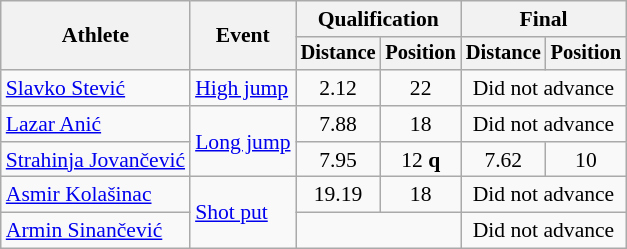<table class=wikitable style=font-size:90%>
<tr>
<th rowspan=2>Athlete</th>
<th rowspan=2>Event</th>
<th colspan=2>Qualification</th>
<th colspan=2>Final</th>
</tr>
<tr style=font-size:95%>
<th>Distance</th>
<th>Position</th>
<th>Distance</th>
<th>Position</th>
</tr>
<tr align=center>
<td align=left><a href='#'>Slavko Stević</a></td>
<td align=left><a href='#'>High jump</a></td>
<td>2.12</td>
<td>22</td>
<td colspan=2>Did not advance</td>
</tr>
<tr align=center>
<td align=left><a href='#'>Lazar Anić</a></td>
<td align=left rowspan=2><a href='#'>Long jump</a></td>
<td>7.88 </td>
<td>18</td>
<td colspan=2>Did not advance</td>
</tr>
<tr align=center>
<td align=left><a href='#'>Strahinja Jovančević</a></td>
<td>7.95</td>
<td>12 <strong>q</strong></td>
<td>7.62</td>
<td>10</td>
</tr>
<tr align=center>
<td align=left><a href='#'>Asmir Kolašinac</a></td>
<td align=left rowspan=2><a href='#'>Shot put</a></td>
<td>19.19</td>
<td>18</td>
<td colspan=2>Did not advance</td>
</tr>
<tr align=center>
<td align=left><a href='#'>Armin Sinančević</a></td>
<td colspan=2></td>
<td colspan=2>Did not advance</td>
</tr>
</table>
